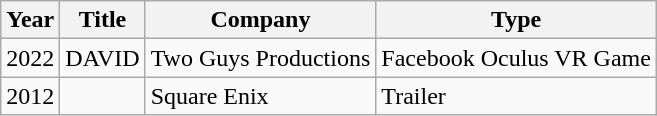<table class="wikitable">
<tr>
<th>Year</th>
<th>Title</th>
<th>Company</th>
<th>Type</th>
</tr>
<tr>
<td>2022</td>
<td>DAVID</td>
<td>Two Guys Productions</td>
<td>Facebook Oculus VR Game</td>
</tr>
<tr>
<td>2012</td>
<td></td>
<td>Square Enix</td>
<td>Trailer</td>
</tr>
</table>
